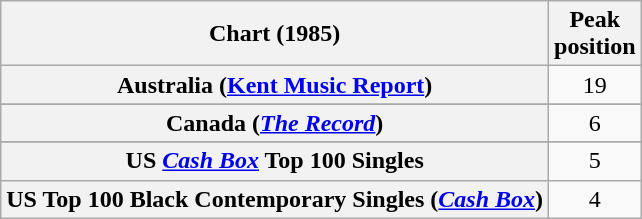<table class="wikitable sortable plainrowheaders" style="text-align:center">
<tr>
<th scope="col">Chart (1985)</th>
<th scope="col">Peak<br>position</th>
</tr>
<tr>
<th scope="row">Australia (<a href='#'>Kent Music Report</a>)</th>
<td>19</td>
</tr>
<tr>
</tr>
<tr>
</tr>
<tr>
<th scope="row">Canada (<em><a href='#'>The Record</a></em>)</th>
<td>6</td>
</tr>
<tr>
</tr>
<tr>
</tr>
<tr>
</tr>
<tr>
</tr>
<tr>
</tr>
<tr>
</tr>
<tr>
</tr>
<tr>
</tr>
<tr>
<th scope="row">US <em><a href='#'>Cash Box</a></em> Top 100 Singles</th>
<td>5</td>
</tr>
<tr>
<th scope="row">US Top 100 Black Contemporary Singles (<em><a href='#'>Cash Box</a></em>)</th>
<td>4</td>
</tr>
</table>
